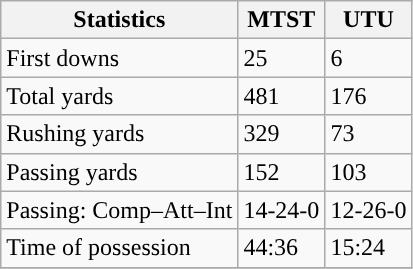<table class="wikitable" style="float: left;">
<tr>
<th>Statistics</th>
<th>MTST</th>
<th>UTU</th>
</tr>
<tr>
<td>First downs</td>
<td>25</td>
<td>6</td>
</tr>
<tr>
<td>Total yards</td>
<td>481</td>
<td>176</td>
</tr>
<tr>
<td>Rushing yards</td>
<td>329</td>
<td>73</td>
</tr>
<tr>
<td>Passing yards</td>
<td>152</td>
<td>103</td>
</tr>
<tr>
<td>Passing: Comp–Att–Int</td>
<td>14-24-0</td>
<td>12-26-0</td>
</tr>
<tr>
<td>Time of possession</td>
<td>44:36</td>
<td>15:24</td>
</tr>
<tr>
</tr>
</table>
